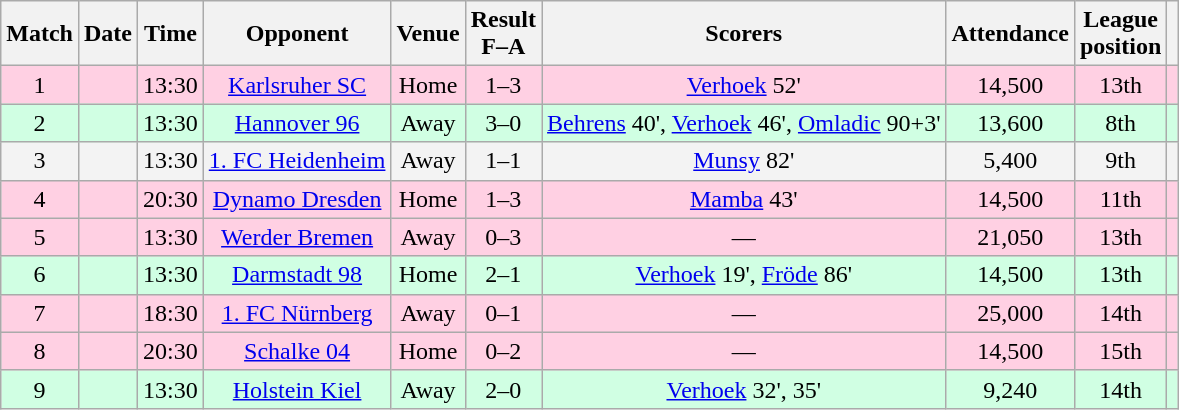<table class="wikitable sortable" style="text-align:center">
<tr>
<th>Match</th>
<th>Date</th>
<th>Time</th>
<th>Opponent</th>
<th>Venue</th>
<th>Result<br>F–A</th>
<th class="unsortable">Scorers</th>
<th>Attendance</th>
<th>League<br>position</th>
<th class="unsortable"></th>
</tr>
<tr bgcolor="#ffd0e3">
<td>1</td>
<td></td>
<td>13:30</td>
<td><a href='#'>Karlsruher SC</a></td>
<td>Home</td>
<td>1–3</td>
<td><a href='#'>Verhoek</a> 52'</td>
<td>14,500</td>
<td>13th</td>
<td></td>
</tr>
<tr bgcolor="#d0ffe3">
<td>2</td>
<td></td>
<td>13:30</td>
<td><a href='#'>Hannover 96</a></td>
<td>Away</td>
<td>3–0</td>
<td><a href='#'>Behrens</a> 40', <a href='#'>Verhoek</a> 46', <a href='#'>Omladic</a> 90+3'</td>
<td>13,600</td>
<td>8th</td>
<td></td>
</tr>
<tr bgcolor="#f3f3f3">
<td>3</td>
<td></td>
<td>13:30</td>
<td><a href='#'>1. FC Heidenheim</a></td>
<td>Away</td>
<td>1–1</td>
<td><a href='#'>Munsy</a> 82'</td>
<td>5,400</td>
<td>9th</td>
<td></td>
</tr>
<tr bgcolor="#ffd0e3">
<td>4</td>
<td></td>
<td>20:30</td>
<td><a href='#'>Dynamo Dresden</a></td>
<td>Home</td>
<td>1–3</td>
<td><a href='#'>Mamba</a> 43'</td>
<td>14,500</td>
<td>11th</td>
<td></td>
</tr>
<tr bgcolor="#ffd0e3">
<td>5</td>
<td></td>
<td>13:30</td>
<td><a href='#'>Werder Bremen</a></td>
<td>Away</td>
<td>0–3</td>
<td>—</td>
<td>21,050</td>
<td>13th</td>
<td></td>
</tr>
<tr bgcolor="#d0ffe3">
<td>6</td>
<td></td>
<td>13:30</td>
<td><a href='#'>Darmstadt 98</a></td>
<td>Home</td>
<td>2–1</td>
<td><a href='#'>Verhoek</a> 19', <a href='#'>Fröde</a> 86'</td>
<td>14,500</td>
<td>13th</td>
<td></td>
</tr>
<tr bgcolor="#ffd0e3">
<td>7</td>
<td></td>
<td>18:30</td>
<td><a href='#'>1. FC Nürnberg</a></td>
<td>Away</td>
<td>0–1</td>
<td>—</td>
<td>25,000</td>
<td>14th</td>
<td></td>
</tr>
<tr bgcolor="#ffd0e3">
<td>8</td>
<td></td>
<td>20:30</td>
<td><a href='#'>Schalke 04</a></td>
<td>Home</td>
<td>0–2</td>
<td>—</td>
<td>14,500</td>
<td>15th</td>
<td></td>
</tr>
<tr bgcolor="#d0ffe3">
<td>9</td>
<td></td>
<td>13:30</td>
<td><a href='#'>Holstein Kiel</a></td>
<td>Away</td>
<td>2–0</td>
<td><a href='#'>Verhoek</a> 32', 35'</td>
<td>9,240</td>
<td>14th</td>
<td></td>
</tr>
</table>
